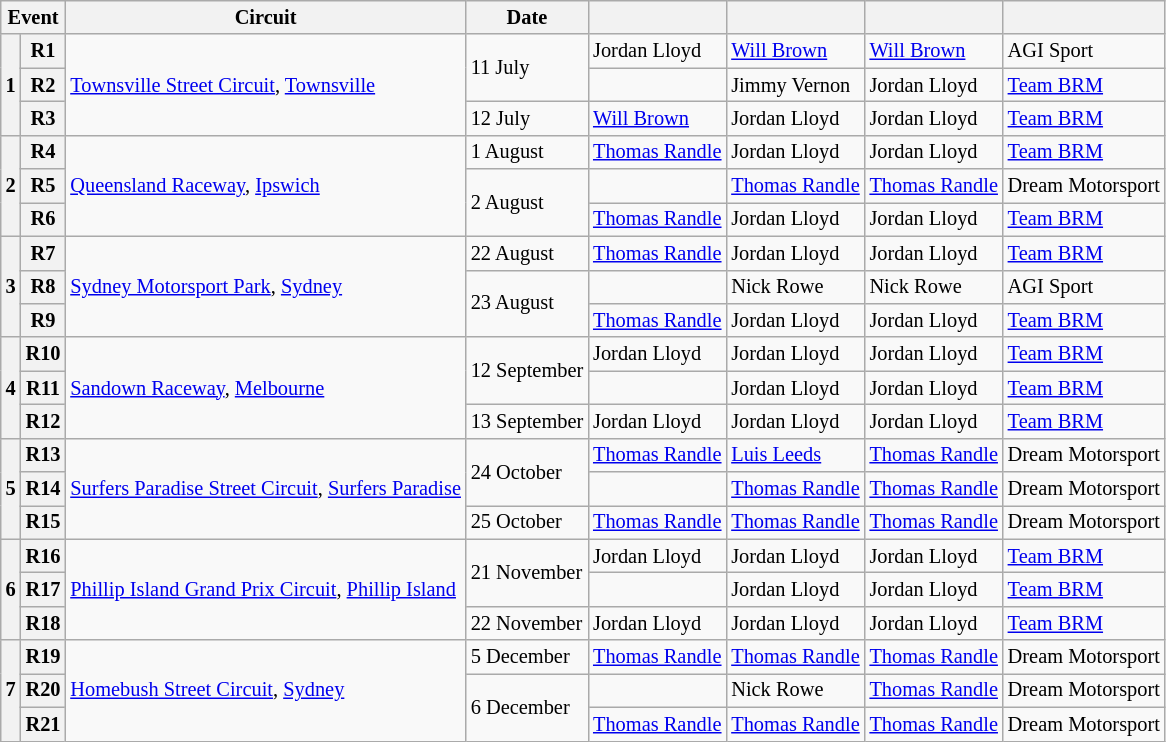<table class="wikitable" style="font-size: 85%">
<tr>
<th colspan=2>Event</th>
<th>Circuit</th>
<th>Date</th>
<th></th>
<th></th>
<th></th>
<th></th>
</tr>
<tr>
<th rowspan=3>1</th>
<th>R1</th>
<td rowspan=3><a href='#'>Townsville Street Circuit</a>, <a href='#'>Townsville</a></td>
<td rowspan=2>11 July</td>
<td>Jordan Lloyd</td>
<td><a href='#'>Will Brown</a></td>
<td><a href='#'>Will Brown</a></td>
<td>AGI Sport</td>
</tr>
<tr>
<th>R2</th>
<td></td>
<td>Jimmy Vernon</td>
<td>Jordan Lloyd</td>
<td><a href='#'>Team BRM</a></td>
</tr>
<tr>
<th>R3</th>
<td>12 July</td>
<td><a href='#'>Will Brown</a></td>
<td>Jordan Lloyd</td>
<td>Jordan Lloyd</td>
<td><a href='#'>Team BRM</a></td>
</tr>
<tr>
<th rowspan=3>2</th>
<th>R4</th>
<td rowspan=3><a href='#'>Queensland Raceway</a>, <a href='#'>Ipswich</a></td>
<td>1 August</td>
<td><a href='#'>Thomas Randle</a></td>
<td>Jordan Lloyd</td>
<td>Jordan Lloyd</td>
<td><a href='#'>Team BRM</a></td>
</tr>
<tr>
<th>R5</th>
<td rowspan=2>2 August</td>
<td></td>
<td nowrap><a href='#'>Thomas Randle</a></td>
<td nowrap><a href='#'>Thomas Randle</a></td>
<td nowrap>Dream Motorsport</td>
</tr>
<tr>
<th>R6</th>
<td nowrap><a href='#'>Thomas Randle</a></td>
<td>Jordan Lloyd</td>
<td>Jordan Lloyd</td>
<td><a href='#'>Team BRM</a></td>
</tr>
<tr>
<th rowspan=3>3</th>
<th>R7</th>
<td rowspan=3><a href='#'>Sydney Motorsport Park</a>, <a href='#'>Sydney</a></td>
<td>22 August</td>
<td><a href='#'>Thomas Randle</a></td>
<td>Jordan Lloyd</td>
<td>Jordan Lloyd</td>
<td><a href='#'>Team BRM</a></td>
</tr>
<tr>
<th>R8</th>
<td rowspan=2>23 August</td>
<td></td>
<td>Nick Rowe</td>
<td>Nick Rowe</td>
<td>AGI Sport</td>
</tr>
<tr>
<th>R9</th>
<td><a href='#'>Thomas Randle</a></td>
<td>Jordan Lloyd</td>
<td>Jordan Lloyd</td>
<td><a href='#'>Team BRM</a></td>
</tr>
<tr>
<th rowspan=3>4</th>
<th>R10</th>
<td rowspan=3><a href='#'>Sandown Raceway</a>, <a href='#'>Melbourne</a></td>
<td rowspan=2>12 September</td>
<td>Jordan Lloyd</td>
<td>Jordan Lloyd</td>
<td>Jordan Lloyd</td>
<td><a href='#'>Team BRM</a></td>
</tr>
<tr>
<th>R11</th>
<td></td>
<td>Jordan Lloyd</td>
<td>Jordan Lloyd</td>
<td><a href='#'>Team BRM</a></td>
</tr>
<tr>
<th>R12</th>
<td nowrap>13 September</td>
<td>Jordan Lloyd</td>
<td>Jordan Lloyd</td>
<td>Jordan Lloyd</td>
<td><a href='#'>Team BRM</a></td>
</tr>
<tr>
<th rowspan=3>5</th>
<th>R13</th>
<td rowspan=3 nowrap><a href='#'>Surfers Paradise Street Circuit</a>, <a href='#'>Surfers Paradise</a></td>
<td rowspan=2>24 October</td>
<td><a href='#'>Thomas Randle</a></td>
<td><a href='#'>Luis Leeds</a></td>
<td><a href='#'>Thomas Randle</a></td>
<td>Dream Motorsport</td>
</tr>
<tr>
<th>R14</th>
<td></td>
<td><a href='#'>Thomas Randle</a></td>
<td><a href='#'>Thomas Randle</a></td>
<td>Dream Motorsport</td>
</tr>
<tr>
<th>R15</th>
<td>25 October</td>
<td><a href='#'>Thomas Randle</a></td>
<td><a href='#'>Thomas Randle</a></td>
<td><a href='#'>Thomas Randle</a></td>
<td>Dream Motorsport</td>
</tr>
<tr>
<th rowspan=3>6</th>
<th>R16</th>
<td rowspan=3><a href='#'>Phillip Island Grand Prix Circuit</a>, <a href='#'>Phillip Island</a></td>
<td rowspan=2>21 November</td>
<td>Jordan Lloyd</td>
<td>Jordan Lloyd</td>
<td>Jordan Lloyd</td>
<td><a href='#'>Team BRM</a></td>
</tr>
<tr>
<th>R17</th>
<td></td>
<td>Jordan Lloyd</td>
<td>Jordan Lloyd</td>
<td><a href='#'>Team BRM</a></td>
</tr>
<tr>
<th>R18</th>
<td>22 November</td>
<td>Jordan Lloyd</td>
<td>Jordan Lloyd</td>
<td>Jordan Lloyd</td>
<td><a href='#'>Team BRM</a></td>
</tr>
<tr>
<th rowspan=3>7</th>
<th>R19</th>
<td rowspan=3><a href='#'>Homebush Street Circuit</a>, <a href='#'>Sydney</a></td>
<td>5 December</td>
<td><a href='#'>Thomas Randle</a></td>
<td><a href='#'>Thomas Randle</a></td>
<td><a href='#'>Thomas Randle</a></td>
<td>Dream Motorsport</td>
</tr>
<tr>
<th>R20</th>
<td rowspan=2>6 December</td>
<td></td>
<td>Nick Rowe</td>
<td><a href='#'>Thomas Randle</a></td>
<td>Dream Motorsport</td>
</tr>
<tr>
<th>R21</th>
<td><a href='#'>Thomas Randle</a></td>
<td><a href='#'>Thomas Randle</a></td>
<td><a href='#'>Thomas Randle</a></td>
<td>Dream Motorsport</td>
</tr>
</table>
